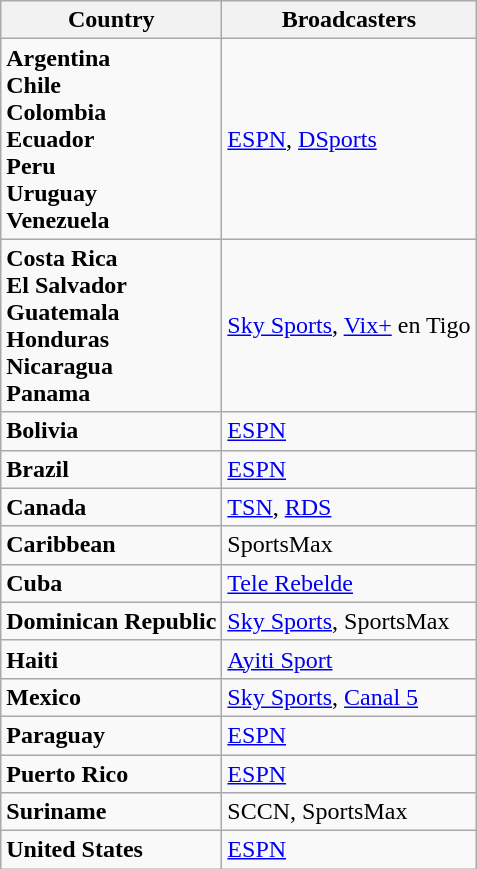<table class="wikitable" border="2">
<tr>
<th>Country</th>
<th>Broadcasters</th>
</tr>
<tr>
<td><strong>Argentina</strong> <br> <strong>Chile</strong> <br> <strong>Colombia</strong> <br> <strong>Ecuador</strong> <br> <strong>Peru</strong> <br> <strong>Uruguay</strong><br> <strong>Venezuela</strong></td>
<td><a href='#'>ESPN</a>, <a href='#'>DSports</a></td>
</tr>
<tr>
<td><strong>Costa Rica</strong> <br> <strong>El Salvador</strong> <br> <strong>Guatemala</strong> <br> <strong>Honduras</strong> <br> <strong>Nicaragua</strong> <br> <strong>Panama</strong></td>
<td><a href='#'>Sky Sports</a>, <a href='#'>Vix+</a> en Tigo</td>
</tr>
<tr>
<td><strong>Bolivia</strong></td>
<td><a href='#'>ESPN</a></td>
</tr>
<tr>
<td><strong>Brazil</strong></td>
<td><a href='#'>ESPN</a></td>
</tr>
<tr>
<td><strong>Canada</strong></td>
<td><a href='#'>TSN</a>, <a href='#'>RDS</a></td>
</tr>
<tr>
<td><strong>Caribbean</strong></td>
<td>SportsMax</td>
</tr>
<tr>
<td><strong>Cuba</strong></td>
<td><a href='#'>Tele Rebelde</a></td>
</tr>
<tr>
<td><strong>Dominican Republic</strong></td>
<td><a href='#'>Sky Sports</a>, SportsMax</td>
</tr>
<tr>
<td><strong>Haiti</strong></td>
<td><a href='#'>Ayiti Sport</a></td>
</tr>
<tr>
<td><strong>Mexico</strong></td>
<td><a href='#'>Sky Sports</a>, <a href='#'>Canal 5</a></td>
</tr>
<tr>
<td><strong>Paraguay</strong></td>
<td><a href='#'>ESPN</a></td>
</tr>
<tr>
<td><strong>Puerto Rico</strong></td>
<td><a href='#'>ESPN</a></td>
</tr>
<tr>
<td><strong>Suriname</strong></td>
<td>SCCN, SportsMax</td>
</tr>
<tr>
<td><strong>United States</strong></td>
<td><a href='#'>ESPN</a></td>
</tr>
</table>
